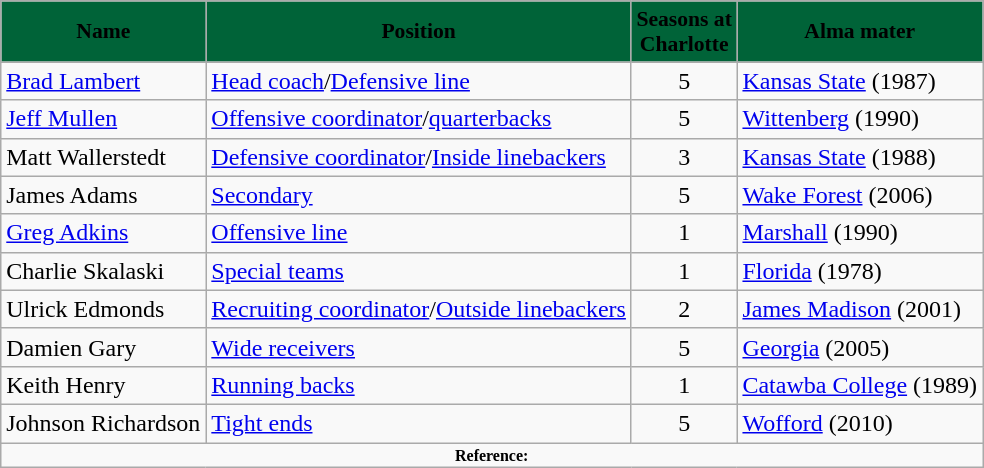<table class="wikitable">
<tr style="background:#006338; text-align:center;font-size:90%;">
<td><span><strong>Name</strong></span></td>
<td><span><strong>Position</strong></span></td>
<td><span><strong>Seasons at<br>Charlotte</strong></span></td>
<td><span><strong>Alma mater</strong></span></td>
</tr>
<tr>
<td><a href='#'>Brad Lambert</a></td>
<td><a href='#'>Head coach</a>/<a href='#'>Defensive line</a></td>
<td align=center>5</td>
<td><a href='#'>Kansas State</a> (1987)</td>
</tr>
<tr>
<td><a href='#'>Jeff Mullen</a></td>
<td><a href='#'>Offensive coordinator</a>/<a href='#'>quarterbacks</a></td>
<td align=center>5</td>
<td><a href='#'>Wittenberg</a> (1990)</td>
</tr>
<tr>
<td>Matt Wallerstedt</td>
<td><a href='#'>Defensive coordinator</a>/<a href='#'>Inside linebackers</a></td>
<td align=center>3</td>
<td><a href='#'>Kansas State</a> (1988)</td>
</tr>
<tr>
<td>James Adams</td>
<td><a href='#'>Secondary</a></td>
<td align=center>5</td>
<td><a href='#'>Wake Forest</a> (2006)</td>
</tr>
<tr>
<td><a href='#'>Greg Adkins</a></td>
<td><a href='#'>Offensive line</a></td>
<td align=center>1</td>
<td><a href='#'>Marshall</a> (1990)</td>
</tr>
<tr>
<td>Charlie Skalaski</td>
<td><a href='#'>Special teams</a></td>
<td align=center>1</td>
<td><a href='#'>Florida</a> (1978)</td>
</tr>
<tr>
<td>Ulrick Edmonds</td>
<td><a href='#'>Recruiting coordinator</a>/<a href='#'>Outside linebackers</a></td>
<td align=center>2</td>
<td><a href='#'>James Madison</a> (2001)</td>
</tr>
<tr>
<td>Damien Gary</td>
<td><a href='#'>Wide receivers</a></td>
<td align=center>5</td>
<td><a href='#'>Georgia</a> (2005)</td>
</tr>
<tr>
<td>Keith Henry</td>
<td><a href='#'>Running backs</a></td>
<td align=center>1</td>
<td><a href='#'>Catawba College</a> (1989)</td>
</tr>
<tr>
<td>Johnson Richardson</td>
<td><a href='#'>Tight ends</a></td>
<td align=center>5</td>
<td><a href='#'>Wofford</a> (2010)</td>
</tr>
<tr>
<td colspan="4" style="font-size: 8pt" align="center"><strong>Reference:</strong></td>
</tr>
</table>
